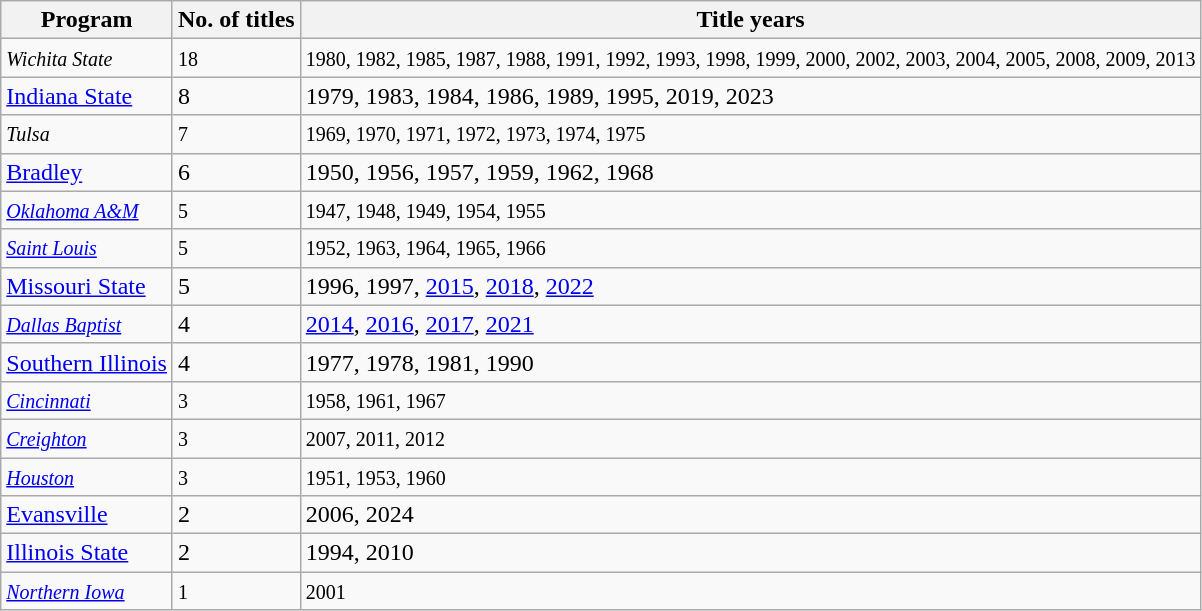<table class="wikitable sortable">
<tr>
<th>Program</th>
<th>No. of titles</th>
<th>Title years</th>
</tr>
<tr>
<td><small><em>Wichita State</em></small></td>
<td><small>18</small></td>
<td><small>1980, 1982, 1985, 1987, 1988, 1991, 1992, 1993, 1998, 1999, 2000, 2002, 2003, 2004, 2005, 2008, 2009, 2013</small></td>
</tr>
<tr>
<td><a href='#'>Indiana State</a></td>
<td>8</td>
<td>1979, 1983, 1984, 1986, 1989, 1995, 2019, 2023</td>
</tr>
<tr>
<td><small><em>Tulsa</em></small></td>
<td><small>7</small></td>
<td><small>1969, 1970, 1971, 1972, 1973, 1974, 1975</small></td>
</tr>
<tr>
<td><a href='#'>Bradley</a></td>
<td>6</td>
<td>1950, 1956, 1957, 1959, 1962, 1968</td>
</tr>
<tr>
<td><small><em><a href='#'>Oklahoma A&M</a></em></small></td>
<td><small>5</small></td>
<td><small>1947, 1948, 1949, 1954, 1955</small></td>
</tr>
<tr>
<td><small><em><a href='#'>Saint Louis</a></em></small></td>
<td><small>5</small></td>
<td><small>1952, 1963, 1964, 1965, 1966</small></td>
</tr>
<tr>
<td><a href='#'>Missouri State</a></td>
<td>5</td>
<td>1996, 1997, <a href='#'>2015</a>, <a href='#'>2018</a>, <a href='#'>2022</a></td>
</tr>
<tr>
<td><small><em><a href='#'>Dallas Baptist</a></em></small></td>
<td>4</td>
<td><a href='#'>2014</a>, <a href='#'>2016</a>, <a href='#'>2017</a>, <a href='#'>2021</a></td>
</tr>
<tr>
<td><a href='#'>Southern Illinois</a></td>
<td>4</td>
<td>1977, 1978, 1981, 1990</td>
</tr>
<tr>
<td><small><em><a href='#'>Cincinnati</a></em></small></td>
<td><small>3</small></td>
<td><small>1958, 1961, 1967</small></td>
</tr>
<tr>
<td><small><em><a href='#'>Creighton</a></em></small></td>
<td><small>3</small></td>
<td><small>2007, 2011, 2012</small></td>
</tr>
<tr>
<td><small><em><a href='#'>Houston</a></em></small></td>
<td><small>3</small></td>
<td><small>1951, 1953, 1960</small></td>
</tr>
<tr>
<td><a href='#'>Evansville</a></td>
<td>2</td>
<td>2006, 2024</td>
</tr>
<tr>
<td><a href='#'>Illinois State</a></td>
<td>2</td>
<td>1994, 2010</td>
</tr>
<tr>
<td><small><em><a href='#'>Northern Iowa</a></em></small></td>
<td><small>1</small></td>
<td><small>2001</small></td>
</tr>
</table>
